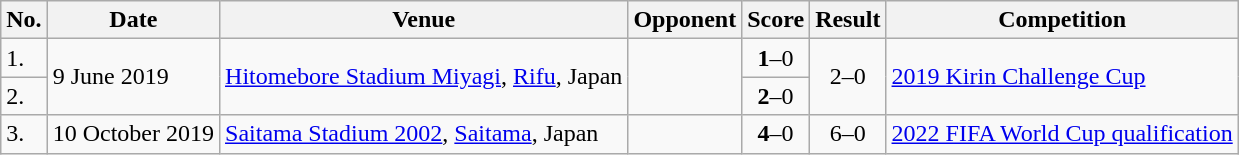<table class="wikitable" style="font-size:100%;">
<tr>
<th>No.</th>
<th>Date</th>
<th>Venue</th>
<th>Opponent</th>
<th>Score</th>
<th>Result</th>
<th>Competition</th>
</tr>
<tr>
<td>1.</td>
<td rowspan="2">9 June 2019</td>
<td rowspan="2"><a href='#'>Hitomebore Stadium Miyagi</a>, <a href='#'>Rifu</a>, Japan</td>
<td rowspan="2"></td>
<td align=center><strong>1</strong>–0</td>
<td rowspan="2" style="text-align:center">2–0</td>
<td rowspan="2"><a href='#'>2019 Kirin Challenge Cup</a></td>
</tr>
<tr>
<td>2.</td>
<td align=center><strong>2</strong>–0</td>
</tr>
<tr>
<td>3.</td>
<td>10 October 2019</td>
<td><a href='#'>Saitama Stadium 2002</a>, <a href='#'>Saitama</a>, Japan</td>
<td></td>
<td align=center><strong>4</strong>–0</td>
<td style="text-align:center">6–0</td>
<td><a href='#'>2022 FIFA World Cup qualification</a></td>
</tr>
</table>
